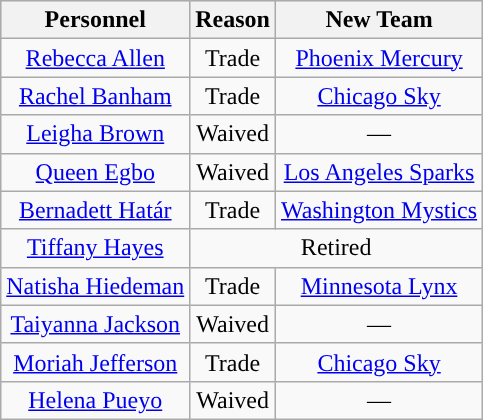<table class="wikitable" style="text-align: center">
<tr align="center"  bgcolor="#dddddd">
<th><strong>Personnel</strong></th>
<th><strong>Reason</strong></th>
<th><strong>New Team</strong></th>
</tr>
<tr>
<td><a href='#'>Rebecca Allen</a></td>
<td>Trade</td>
<td><a href='#'>Phoenix Mercury</a></td>
</tr>
<tr>
<td><a href='#'>Rachel Banham</a></td>
<td>Trade</td>
<td><a href='#'>Chicago Sky</a></td>
</tr>
<tr>
<td><a href='#'>Leigha Brown</a></td>
<td>Waived</td>
<td>—</td>
</tr>
<tr>
<td><a href='#'>Queen Egbo</a></td>
<td>Waived</td>
<td><a href='#'>Los Angeles Sparks</a></td>
</tr>
<tr>
<td><a href='#'>Bernadett Határ</a></td>
<td>Trade</td>
<td><a href='#'>Washington Mystics</a></td>
</tr>
<tr>
<td><a href='#'>Tiffany Hayes</a></td>
<td colspan=2>Retired</td>
</tr>
<tr>
<td><a href='#'>Natisha Hiedeman</a></td>
<td>Trade</td>
<td><a href='#'>Minnesota Lynx</a></td>
</tr>
<tr>
<td><a href='#'>Taiyanna Jackson</a></td>
<td>Waived</td>
<td>—</td>
</tr>
<tr>
<td><a href='#'>Moriah Jefferson</a></td>
<td>Trade</td>
<td><a href='#'>Chicago Sky</a></td>
</tr>
<tr>
<td><a href='#'>Helena Pueyo</a></td>
<td>Waived</td>
<td>—</td>
</tr>
</table>
